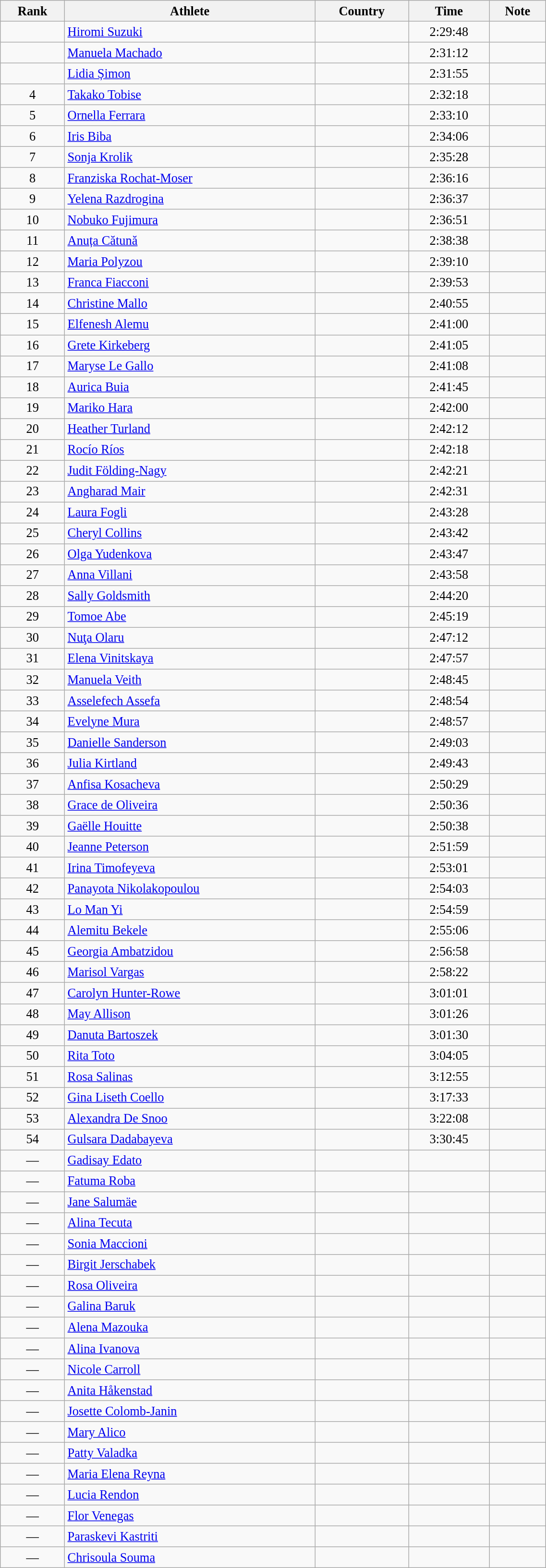<table class="wikitable sortable" style=" text-align:center; font-size:110%;" width="60%">
<tr>
<th>Rank</th>
<th>Athlete</th>
<th>Country</th>
<th>Time</th>
<th>Note</th>
</tr>
<tr>
<td></td>
<td align=left><a href='#'>Hiromi Suzuki</a></td>
<td align=left></td>
<td>2:29:48</td>
<td></td>
</tr>
<tr>
<td></td>
<td align=left><a href='#'>Manuela Machado</a></td>
<td align=left></td>
<td>2:31:12</td>
<td></td>
</tr>
<tr>
<td></td>
<td align=left><a href='#'>Lidia Șimon</a></td>
<td align=left></td>
<td>2:31:55</td>
<td></td>
</tr>
<tr>
<td>4</td>
<td align=left><a href='#'>Takako Tobise</a></td>
<td align=left></td>
<td>2:32:18</td>
<td></td>
</tr>
<tr>
<td>5</td>
<td align=left><a href='#'>Ornella Ferrara</a></td>
<td align=left></td>
<td>2:33:10</td>
<td></td>
</tr>
<tr>
<td>6</td>
<td align=left><a href='#'>Iris Biba</a></td>
<td align=left></td>
<td>2:34:06</td>
<td></td>
</tr>
<tr>
<td>7</td>
<td align=left><a href='#'>Sonja Krolik</a></td>
<td align=left></td>
<td>2:35:28</td>
<td></td>
</tr>
<tr>
<td>8</td>
<td align=left><a href='#'>Franziska Rochat-Moser</a></td>
<td align=left></td>
<td>2:36:16</td>
<td></td>
</tr>
<tr>
<td>9</td>
<td align=left><a href='#'>Yelena Razdrogina</a></td>
<td align=left></td>
<td>2:36:37</td>
<td></td>
</tr>
<tr>
<td>10</td>
<td align=left><a href='#'>Nobuko Fujimura</a></td>
<td align=left></td>
<td>2:36:51</td>
<td></td>
</tr>
<tr>
<td>11</td>
<td align=left><a href='#'>Anuța Cătună</a></td>
<td align=left></td>
<td>2:38:38</td>
<td></td>
</tr>
<tr>
<td>12</td>
<td align=left><a href='#'>Maria Polyzou</a></td>
<td align=left></td>
<td>2:39:10</td>
<td></td>
</tr>
<tr>
<td>13</td>
<td align=left><a href='#'>Franca Fiacconi</a></td>
<td align=left></td>
<td>2:39:53</td>
<td></td>
</tr>
<tr>
<td>14</td>
<td align=left><a href='#'>Christine Mallo</a></td>
<td align=left></td>
<td>2:40:55</td>
<td></td>
</tr>
<tr>
<td>15</td>
<td align=left><a href='#'>Elfenesh Alemu</a></td>
<td align=left></td>
<td>2:41:00</td>
<td></td>
</tr>
<tr>
<td>16</td>
<td align=left><a href='#'>Grete Kirkeberg</a></td>
<td align=left></td>
<td>2:41:05</td>
<td></td>
</tr>
<tr>
<td>17</td>
<td align=left><a href='#'>Maryse Le Gallo</a></td>
<td align=left></td>
<td>2:41:08</td>
<td></td>
</tr>
<tr>
<td>18</td>
<td align=left><a href='#'>Aurica Buia</a></td>
<td align=left></td>
<td>2:41:45</td>
<td></td>
</tr>
<tr>
<td>19</td>
<td align=left><a href='#'>Mariko Hara</a></td>
<td align=left></td>
<td>2:42:00</td>
<td></td>
</tr>
<tr>
<td>20</td>
<td align=left><a href='#'>Heather Turland</a></td>
<td align=left></td>
<td>2:42:12</td>
<td></td>
</tr>
<tr>
<td>21</td>
<td align=left><a href='#'>Rocío Ríos</a></td>
<td align=left></td>
<td>2:42:18</td>
<td></td>
</tr>
<tr>
<td>22</td>
<td align=left><a href='#'>Judit Földing-Nagy</a></td>
<td align=left></td>
<td>2:42:21</td>
<td></td>
</tr>
<tr>
<td>23</td>
<td align=left><a href='#'>Angharad Mair</a></td>
<td align=left></td>
<td>2:42:31</td>
<td></td>
</tr>
<tr>
<td>24</td>
<td align=left><a href='#'>Laura Fogli</a></td>
<td align=left></td>
<td>2:43:28</td>
<td></td>
</tr>
<tr>
<td>25</td>
<td align=left><a href='#'>Cheryl Collins</a></td>
<td align=left></td>
<td>2:43:42</td>
<td></td>
</tr>
<tr>
<td>26</td>
<td align=left><a href='#'>Olga Yudenkova</a></td>
<td align=left></td>
<td>2:43:47</td>
<td></td>
</tr>
<tr>
<td>27</td>
<td align=left><a href='#'>Anna Villani</a></td>
<td align=left></td>
<td>2:43:58</td>
<td></td>
</tr>
<tr>
<td>28</td>
<td align=left><a href='#'>Sally Goldsmith</a></td>
<td align=left></td>
<td>2:44:20</td>
<td></td>
</tr>
<tr>
<td>29</td>
<td align=left><a href='#'>Tomoe Abe</a></td>
<td align=left></td>
<td>2:45:19</td>
<td></td>
</tr>
<tr>
<td>30</td>
<td align=left><a href='#'>Nuţa Olaru</a></td>
<td align=left></td>
<td>2:47:12</td>
<td></td>
</tr>
<tr>
<td>31</td>
<td align=left><a href='#'>Elena Vinitskaya</a></td>
<td align=left></td>
<td>2:47:57</td>
<td></td>
</tr>
<tr>
<td>32</td>
<td align=left><a href='#'>Manuela Veith</a></td>
<td align=left></td>
<td>2:48:45</td>
<td></td>
</tr>
<tr>
<td>33</td>
<td align=left><a href='#'>Asselefech Assefa</a></td>
<td align=left></td>
<td>2:48:54</td>
<td></td>
</tr>
<tr>
<td>34</td>
<td align=left><a href='#'>Evelyne Mura</a></td>
<td align=left></td>
<td>2:48:57</td>
<td></td>
</tr>
<tr>
<td>35</td>
<td align=left><a href='#'>Danielle Sanderson</a></td>
<td align=left></td>
<td>2:49:03</td>
<td></td>
</tr>
<tr>
<td>36</td>
<td align=left><a href='#'>Julia Kirtland</a></td>
<td align=left></td>
<td>2:49:43</td>
<td></td>
</tr>
<tr>
<td>37</td>
<td align=left><a href='#'>Anfisa Kosacheva</a></td>
<td align=left></td>
<td>2:50:29</td>
<td></td>
</tr>
<tr>
<td>38</td>
<td align=left><a href='#'>Grace de Oliveira</a></td>
<td align=left></td>
<td>2:50:36</td>
<td></td>
</tr>
<tr>
<td>39</td>
<td align=left><a href='#'>Gaëlle Houitte</a></td>
<td align=left></td>
<td>2:50:38</td>
<td></td>
</tr>
<tr>
<td>40</td>
<td align=left><a href='#'>Jeanne Peterson</a></td>
<td align=left></td>
<td>2:51:59</td>
<td></td>
</tr>
<tr>
<td>41</td>
<td align=left><a href='#'>Irina Timofeyeva</a></td>
<td align=left></td>
<td>2:53:01</td>
<td></td>
</tr>
<tr>
<td>42</td>
<td align=left><a href='#'>Panayota Nikolakopoulou</a></td>
<td align=left></td>
<td>2:54:03</td>
<td></td>
</tr>
<tr>
<td>43</td>
<td align=left><a href='#'>Lo Man Yi</a></td>
<td align=left></td>
<td>2:54:59</td>
<td></td>
</tr>
<tr>
<td>44</td>
<td align=left><a href='#'>Alemitu Bekele</a></td>
<td align=left></td>
<td>2:55:06</td>
<td></td>
</tr>
<tr>
<td>45</td>
<td align=left><a href='#'>Georgia Ambatzidou</a></td>
<td align=left></td>
<td>2:56:58</td>
<td></td>
</tr>
<tr>
<td>46</td>
<td align=left><a href='#'>Marisol Vargas</a></td>
<td align=left></td>
<td>2:58:22</td>
<td></td>
</tr>
<tr>
<td>47</td>
<td align=left><a href='#'>Carolyn Hunter-Rowe</a></td>
<td align=left></td>
<td>3:01:01</td>
<td></td>
</tr>
<tr>
<td>48</td>
<td align=left><a href='#'>May Allison</a></td>
<td align=left></td>
<td>3:01:26</td>
<td></td>
</tr>
<tr>
<td>49</td>
<td align=left><a href='#'>Danuta Bartoszek</a></td>
<td align=left></td>
<td>3:01:30</td>
<td></td>
</tr>
<tr>
<td>50</td>
<td align=left><a href='#'>Rita Toto</a></td>
<td align=left></td>
<td>3:04:05</td>
<td></td>
</tr>
<tr>
<td>51</td>
<td align=left><a href='#'>Rosa Salinas</a></td>
<td align=left></td>
<td>3:12:55</td>
<td></td>
</tr>
<tr>
<td>52</td>
<td align=left><a href='#'>Gina Liseth Coello</a></td>
<td align=left></td>
<td>3:17:33</td>
<td></td>
</tr>
<tr>
<td>53</td>
<td align=left><a href='#'>Alexandra De Snoo</a></td>
<td align=left></td>
<td>3:22:08</td>
<td></td>
</tr>
<tr>
<td>54</td>
<td align=left><a href='#'>Gulsara Dadabayeva</a></td>
<td align=left></td>
<td>3:30:45</td>
<td></td>
</tr>
<tr>
<td>—</td>
<td align=left><a href='#'>Gadisay Edato</a></td>
<td align=left></td>
<td></td>
<td></td>
</tr>
<tr>
<td>—</td>
<td align=left><a href='#'>Fatuma Roba</a></td>
<td align=left></td>
<td></td>
<td></td>
</tr>
<tr>
<td>—</td>
<td align=left><a href='#'>Jane Salumäe</a></td>
<td align=left></td>
<td></td>
<td></td>
</tr>
<tr>
<td>—</td>
<td align=left><a href='#'>Alina Tecuta</a></td>
<td align=left></td>
<td></td>
<td></td>
</tr>
<tr>
<td>—</td>
<td align=left><a href='#'>Sonia Maccioni</a></td>
<td align=left></td>
<td></td>
<td></td>
</tr>
<tr>
<td>—</td>
<td align=left><a href='#'>Birgit Jerschabek</a></td>
<td align=left></td>
<td></td>
<td></td>
</tr>
<tr>
<td>—</td>
<td align=left><a href='#'>Rosa Oliveira</a></td>
<td align=left></td>
<td></td>
<td></td>
</tr>
<tr>
<td>—</td>
<td align=left><a href='#'>Galina Baruk</a></td>
<td align=left></td>
<td></td>
<td></td>
</tr>
<tr>
<td>—</td>
<td align=left><a href='#'>Alena Mazouka</a></td>
<td align=left></td>
<td></td>
<td></td>
</tr>
<tr>
<td>—</td>
<td align=left><a href='#'>Alina Ivanova</a></td>
<td align=left></td>
<td></td>
<td></td>
</tr>
<tr>
<td>—</td>
<td align=left><a href='#'>Nicole Carroll</a></td>
<td align=left></td>
<td></td>
<td></td>
</tr>
<tr>
<td>—</td>
<td align=left><a href='#'>Anita Håkenstad</a></td>
<td align=left></td>
<td></td>
<td></td>
</tr>
<tr>
<td>—</td>
<td align=left><a href='#'>Josette Colomb-Janin</a></td>
<td align=left></td>
<td></td>
<td></td>
</tr>
<tr>
<td>—</td>
<td align=left><a href='#'>Mary Alico</a></td>
<td align=left></td>
<td></td>
<td></td>
</tr>
<tr>
<td>—</td>
<td align=left><a href='#'>Patty Valadka</a></td>
<td align=left></td>
<td></td>
<td></td>
</tr>
<tr>
<td>—</td>
<td align=left><a href='#'>Maria Elena Reyna</a></td>
<td align=left></td>
<td></td>
<td></td>
</tr>
<tr>
<td>—</td>
<td align=left><a href='#'>Lucia Rendon</a></td>
<td align=left></td>
<td></td>
<td></td>
</tr>
<tr>
<td>—</td>
<td align=left><a href='#'>Flor Venegas</a></td>
<td align=left></td>
<td></td>
<td></td>
</tr>
<tr>
<td>—</td>
<td align=left><a href='#'>Paraskevi Kastriti</a></td>
<td align=left></td>
<td></td>
<td></td>
</tr>
<tr>
<td>—</td>
<td align=left><a href='#'>Chrisoula Souma</a></td>
<td align=left></td>
<td></td>
<td></td>
</tr>
</table>
